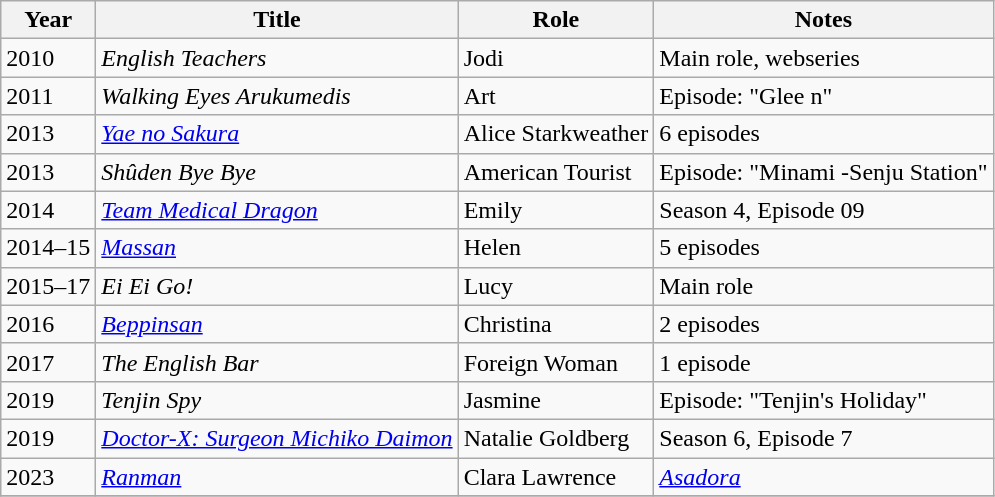<table class="wikitable sortable">
<tr>
<th>Year</th>
<th>Title</th>
<th>Role</th>
<th class="unsortable">Notes</th>
</tr>
<tr>
<td>2010</td>
<td><em>English Teachers</em></td>
<td>Jodi</td>
<td>Main role, webseries</td>
</tr>
<tr>
<td>2011</td>
<td><em>Walking Eyes Arukumedis</em></td>
<td>Art</td>
<td>Episode: "Glee n"</td>
</tr>
<tr>
<td>2013</td>
<td><em><a href='#'>Yae no Sakura</a></em></td>
<td>Alice Starkweather</td>
<td>6 episodes</td>
</tr>
<tr>
<td>2013</td>
<td><em>Shûden Bye Bye</em></td>
<td>American Tourist</td>
<td>Episode: "Minami -Senju Station"</td>
</tr>
<tr>
<td>2014</td>
<td><em><a href='#'>Team Medical Dragon</a></em></td>
<td>Emily</td>
<td>Season 4, Episode 09</td>
</tr>
<tr>
<td>2014–15</td>
<td><em><a href='#'>Massan</a></em></td>
<td>Helen</td>
<td>5 episodes</td>
</tr>
<tr>
<td>2015–17</td>
<td><em>Ei Ei Go!</em></td>
<td>Lucy</td>
<td>Main role</td>
</tr>
<tr>
<td>2016</td>
<td><em><a href='#'>Beppinsan</a></em></td>
<td>Christina</td>
<td>2 episodes</td>
</tr>
<tr>
<td>2017</td>
<td><em>The English Bar</em></td>
<td>Foreign Woman</td>
<td>1 episode</td>
</tr>
<tr>
<td>2019</td>
<td><em>Tenjin Spy</em></td>
<td>Jasmine</td>
<td>Episode: "Tenjin's Holiday"</td>
</tr>
<tr>
<td>2019</td>
<td><em><a href='#'>Doctor-X: Surgeon Michiko Daimon</a></em></td>
<td>Natalie Goldberg</td>
<td>Season 6, Episode 7</td>
</tr>
<tr>
<td>2023</td>
<td><em><a href='#'>Ranman</a></em></td>
<td>Clara Lawrence</td>
<td><em><a href='#'>Asadora</a></em></td>
</tr>
<tr>
</tr>
</table>
